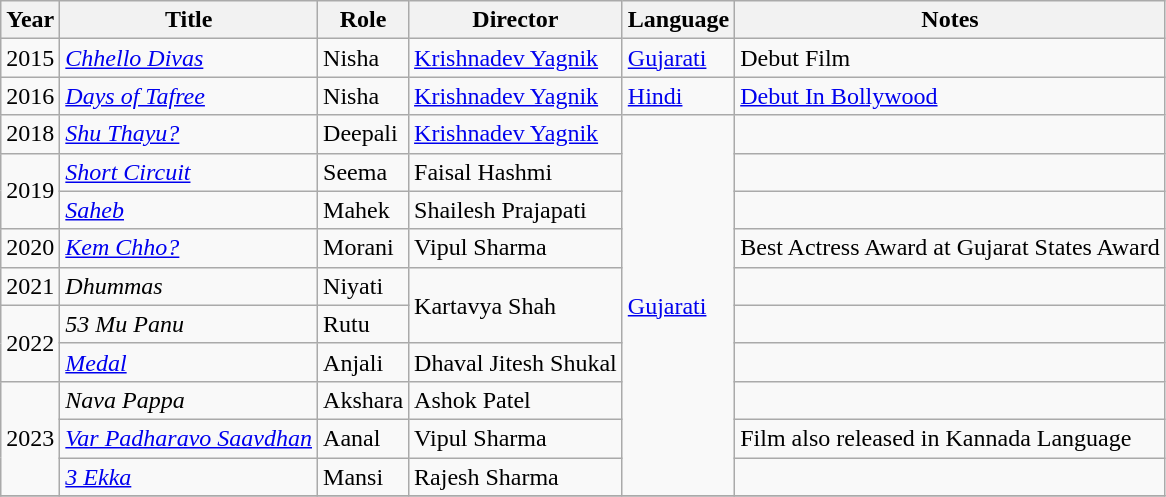<table class="wikitable">
<tr>
<th>Year</th>
<th>Title</th>
<th>Role</th>
<th>Director</th>
<th>Language</th>
<th>Notes</th>
</tr>
<tr>
<td>2015</td>
<td><em><a href='#'>Chhello Divas</a></em></td>
<td>Nisha</td>
<td><a href='#'>Krishnadev Yagnik</a></td>
<td><a href='#'>Gujarati</a></td>
<td>Debut Film </td>
</tr>
<tr>
<td>2016</td>
<td><em><a href='#'>Days of Tafree</a></em></td>
<td>Nisha</td>
<td><a href='#'>Krishnadev Yagnik</a></td>
<td><a href='#'>Hindi</a></td>
<td><a href='#'>Debut In Bollywood</a></td>
</tr>
<tr>
<td>2018</td>
<td><em><a href='#'>Shu Thayu?</a></em></td>
<td>Deepali</td>
<td><a href='#'>Krishnadev Yagnik</a></td>
<td rowspan="10"><a href='#'>Gujarati</a></td>
<td></td>
</tr>
<tr>
<td rowspan="2">2019</td>
<td><em><a href='#'> Short Circuit</a></em></td>
<td>Seema</td>
<td>Faisal Hashmi</td>
<td></td>
</tr>
<tr>
<td><em><a href='#'>Saheb</a></em></td>
<td>Mahek</td>
<td>Shailesh Prajapati</td>
<td></td>
</tr>
<tr>
<td>2020</td>
<td><em><a href='#'>Kem Chho?</a></em></td>
<td>Morani</td>
<td>Vipul Sharma</td>
<td>Best Actress Award at Gujarat States Award</td>
</tr>
<tr>
<td>2021</td>
<td><em>Dhummas</em></td>
<td>Niyati</td>
<td rowspan="2">Kartavya Shah</td>
<td></td>
</tr>
<tr>
<td rowspan="2">2022</td>
<td><em>53 Mu Panu</em></td>
<td>Rutu</td>
<td></td>
</tr>
<tr>
<td><em><a href='#'>Medal</a></em></td>
<td>Anjali</td>
<td>Dhaval Jitesh Shukal</td>
<td></td>
</tr>
<tr>
<td rowspan="3">2023</td>
<td><em>Nava Pappa</em></td>
<td>Akshara</td>
<td>Ashok Patel</td>
<td></td>
</tr>
<tr>
<td><em><a href='#'>Var Padharavo Saavdhan</a></em></td>
<td>Aanal</td>
<td>Vipul Sharma</td>
<td>Film also released in Kannada Language</td>
</tr>
<tr>
<td><em><a href='#'>3 Ekka</a></em></td>
<td>Mansi</td>
<td>Rajesh Sharma</td>
<td></td>
</tr>
<tr>
</tr>
</table>
